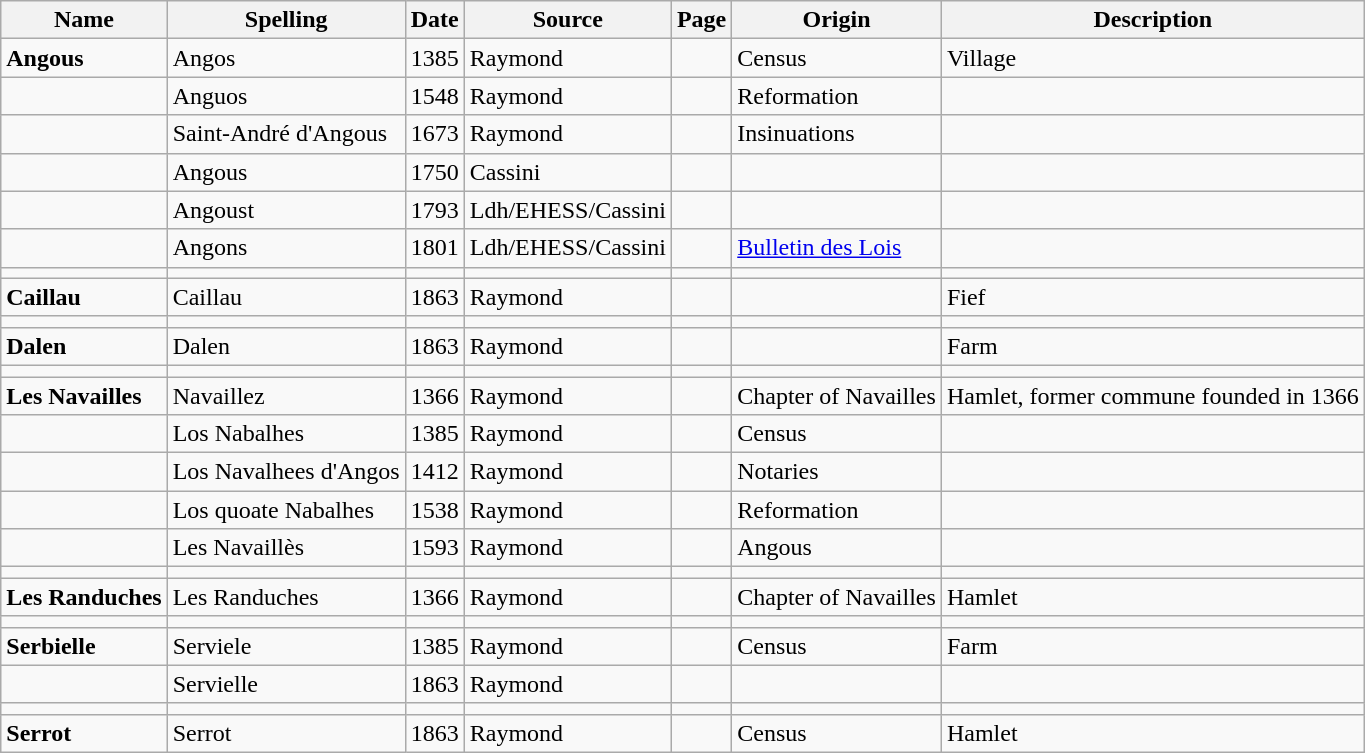<table class="wikitable">
<tr>
<th>Name</th>
<th>Spelling</th>
<th>Date</th>
<th>Source</th>
<th>Page</th>
<th>Origin</th>
<th>Description</th>
</tr>
<tr>
<td><strong>Angous</strong></td>
<td>Angos</td>
<td>1385</td>
<td>Raymond</td>
<td></td>
<td>Census</td>
<td>Village</td>
</tr>
<tr>
<td></td>
<td>Anguos</td>
<td>1548</td>
<td>Raymond</td>
<td></td>
<td>Reformation</td>
<td></td>
</tr>
<tr>
<td></td>
<td>Saint-André d'Angous</td>
<td>1673</td>
<td>Raymond</td>
<td></td>
<td>Insinuations</td>
<td></td>
</tr>
<tr>
<td></td>
<td>Angous</td>
<td>1750</td>
<td>Cassini</td>
<td></td>
<td></td>
<td></td>
</tr>
<tr>
<td></td>
<td>Angoust</td>
<td>1793</td>
<td>Ldh/EHESS/Cassini</td>
<td></td>
<td></td>
<td></td>
</tr>
<tr>
<td></td>
<td>Angons</td>
<td>1801</td>
<td>Ldh/EHESS/Cassini</td>
<td></td>
<td><a href='#'>Bulletin des Lois</a></td>
<td></td>
</tr>
<tr>
<td></td>
<td></td>
<td></td>
<td></td>
<td></td>
<td></td>
<td></td>
</tr>
<tr>
<td><strong>Caillau</strong></td>
<td>Caillau</td>
<td>1863</td>
<td>Raymond</td>
<td></td>
<td></td>
<td>Fief</td>
</tr>
<tr>
<td></td>
<td></td>
<td></td>
<td></td>
<td></td>
<td></td>
<td></td>
</tr>
<tr>
<td><strong>Dalen</strong></td>
<td>Dalen</td>
<td>1863</td>
<td>Raymond</td>
<td></td>
<td></td>
<td>Farm</td>
</tr>
<tr>
<td></td>
<td></td>
<td></td>
<td></td>
<td></td>
<td></td>
<td></td>
</tr>
<tr>
<td><strong>Les Navailles</strong></td>
<td>Navaillez</td>
<td>1366</td>
<td>Raymond</td>
<td></td>
<td>Chapter of Navailles</td>
<td>Hamlet, former commune founded in 1366</td>
</tr>
<tr>
<td></td>
<td>Los Nabalhes</td>
<td>1385</td>
<td>Raymond</td>
<td></td>
<td>Census</td>
<td></td>
</tr>
<tr>
<td></td>
<td>Los Navalhees d'Angos</td>
<td>1412</td>
<td>Raymond</td>
<td></td>
<td>Notaries</td>
<td></td>
</tr>
<tr>
<td></td>
<td>Los quoate Nabalhes</td>
<td>1538</td>
<td>Raymond</td>
<td></td>
<td>Reformation</td>
<td></td>
</tr>
<tr>
<td></td>
<td>Les Navaillès</td>
<td>1593</td>
<td>Raymond</td>
<td></td>
<td>Angous</td>
<td></td>
</tr>
<tr>
<td></td>
<td></td>
<td></td>
<td></td>
<td></td>
<td></td>
<td></td>
</tr>
<tr>
<td><strong>Les Randuches</strong></td>
<td>Les Randuches</td>
<td>1366</td>
<td>Raymond</td>
<td></td>
<td>Chapter of Navailles</td>
<td>Hamlet</td>
</tr>
<tr>
<td></td>
<td></td>
<td></td>
<td></td>
<td></td>
<td></td>
<td></td>
</tr>
<tr>
<td><strong>Serbielle</strong></td>
<td>Serviele</td>
<td>1385</td>
<td>Raymond</td>
<td></td>
<td>Census</td>
<td>Farm</td>
</tr>
<tr>
<td></td>
<td>Servielle</td>
<td>1863</td>
<td>Raymond</td>
<td></td>
<td></td>
<td></td>
</tr>
<tr>
<td></td>
<td></td>
<td></td>
<td></td>
<td></td>
<td></td>
<td></td>
</tr>
<tr>
<td><strong>Serrot</strong></td>
<td>Serrot</td>
<td>1863</td>
<td>Raymond</td>
<td></td>
<td>Census</td>
<td>Hamlet</td>
</tr>
</table>
